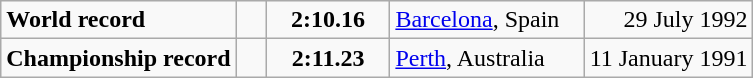<table class="wikitable">
<tr>
<td><strong>World record</strong></td>
<td style="padding-right:1em"></td>
<td style="text-align:center;padding-left:1em; padding-right:1em;"><strong>2:10.16</strong></td>
<td style="padding-right:1em"><a href='#'>Barcelona</a>, Spain</td>
<td align=right>29 July 1992</td>
</tr>
<tr>
<td><strong>Championship record</strong></td>
<td style="padding-right:1em"></td>
<td style="text-align:center;padding-left:1em; padding-right:1em;"><strong>2:11.23</strong></td>
<td style="padding-right:1em"><a href='#'>Perth</a>, Australia</td>
<td align=right>11 January 1991</td>
</tr>
</table>
